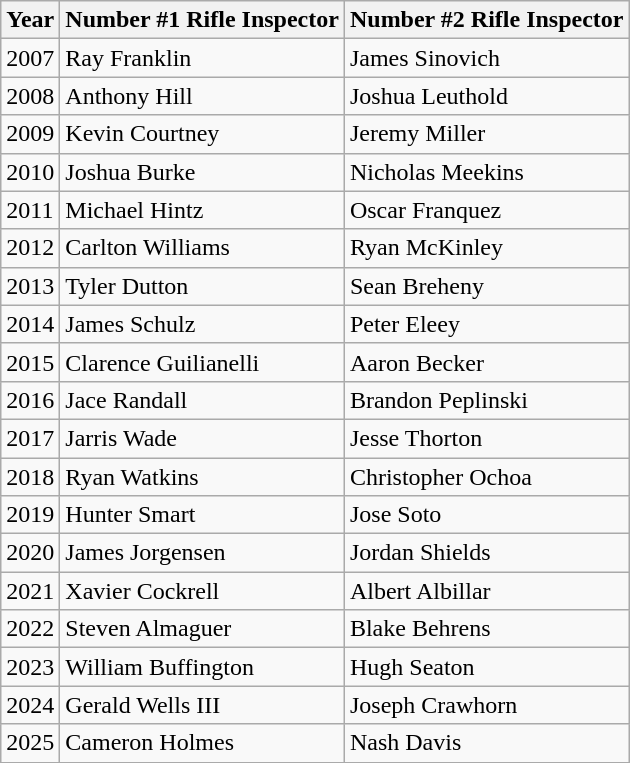<table class="wikitable">
<tr>
<th>Year</th>
<th>Number #1 Rifle Inspector</th>
<th>Number #2 Rifle Inspector</th>
</tr>
<tr>
<td>2007</td>
<td>Ray Franklin</td>
<td>James Sinovich</td>
</tr>
<tr>
<td>2008</td>
<td>Anthony Hill</td>
<td>Joshua Leuthold</td>
</tr>
<tr>
<td>2009</td>
<td>Kevin Courtney</td>
<td>Jeremy Miller</td>
</tr>
<tr>
<td>2010</td>
<td>Joshua Burke</td>
<td>Nicholas Meekins</td>
</tr>
<tr>
<td>2011</td>
<td>Michael Hintz</td>
<td>Oscar Franquez</td>
</tr>
<tr>
<td>2012</td>
<td>Carlton Williams</td>
<td>Ryan McKinley</td>
</tr>
<tr>
<td>2013</td>
<td>Tyler Dutton</td>
<td>Sean Breheny</td>
</tr>
<tr>
<td>2014</td>
<td>James Schulz</td>
<td>Peter Eleey</td>
</tr>
<tr>
<td>2015</td>
<td>Clarence Guilianelli</td>
<td>Aaron Becker</td>
</tr>
<tr>
<td>2016</td>
<td>Jace Randall</td>
<td>Brandon Peplinski</td>
</tr>
<tr>
<td>2017</td>
<td>Jarris Wade</td>
<td>Jesse Thorton</td>
</tr>
<tr>
<td>2018</td>
<td>Ryan Watkins</td>
<td>Christopher Ochoa</td>
</tr>
<tr>
<td>2019</td>
<td>Hunter Smart</td>
<td>Jose Soto</td>
</tr>
<tr>
<td>2020</td>
<td>James Jorgensen</td>
<td>Jordan Shields</td>
</tr>
<tr>
<td>2021</td>
<td>Xavier Cockrell</td>
<td>Albert Albillar</td>
</tr>
<tr>
<td>2022</td>
<td>Steven Almaguer</td>
<td>Blake Behrens</td>
</tr>
<tr>
<td>2023</td>
<td>William Buffington</td>
<td>Hugh Seaton</td>
</tr>
<tr>
<td>2024</td>
<td>Gerald Wells III</td>
<td>Joseph Crawhorn</td>
</tr>
<tr>
<td>2025</td>
<td>Cameron Holmes</td>
<td>Nash Davis</td>
</tr>
</table>
